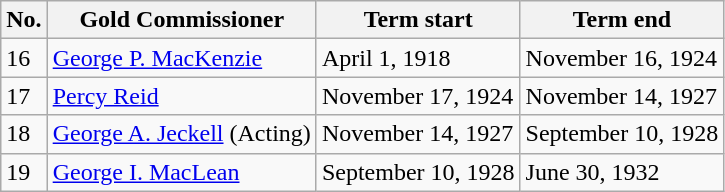<table class="wikitable">
<tr>
<th>No.</th>
<th>Gold Commissioner</th>
<th>Term start</th>
<th>Term end</th>
</tr>
<tr>
<td>16</td>
<td><a href='#'>George P. MacKenzie</a></td>
<td>April 1, 1918</td>
<td>November 16, 1924</td>
</tr>
<tr>
<td>17</td>
<td><a href='#'>Percy Reid</a></td>
<td>November 17, 1924</td>
<td>November 14, 1927</td>
</tr>
<tr>
<td>18</td>
<td><a href='#'>George A. Jeckell</a> (Acting)</td>
<td>November 14, 1927</td>
<td>September 10, 1928</td>
</tr>
<tr>
<td>19</td>
<td><a href='#'>George I. MacLean</a></td>
<td>September 10, 1928</td>
<td>June 30, 1932</td>
</tr>
</table>
